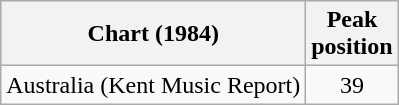<table class="wikitable sortable">
<tr>
<th>Chart (1984)</th>
<th>Peak<br>position</th>
</tr>
<tr>
<td>Australia (Kent Music Report)</td>
<td style="text-align:center;">39</td>
</tr>
</table>
